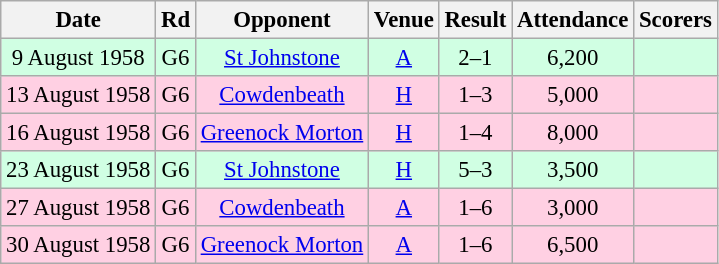<table class="wikitable sortable" style="font-size:95%; text-align:center">
<tr>
<th>Date</th>
<th>Rd</th>
<th>Opponent</th>
<th>Venue</th>
<th>Result</th>
<th>Attendance</th>
<th>Scorers</th>
</tr>
<tr bgcolor = "#d0ffe3">
<td>9 August 1958</td>
<td>G6</td>
<td><a href='#'>St Johnstone</a></td>
<td><a href='#'>A</a></td>
<td>2–1</td>
<td>6,200</td>
<td></td>
</tr>
<tr bgcolor = "#ffd0e3">
<td>13 August 1958</td>
<td>G6</td>
<td><a href='#'>Cowdenbeath</a></td>
<td><a href='#'>H</a></td>
<td>1–3</td>
<td>5,000</td>
<td></td>
</tr>
<tr bgcolor = "#ffd0e3">
<td>16 August 1958</td>
<td>G6</td>
<td><a href='#'>Greenock Morton</a></td>
<td><a href='#'>H</a></td>
<td>1–4</td>
<td>8,000</td>
<td></td>
</tr>
<tr bgcolor = "#d0ffe3">
<td>23 August 1958</td>
<td>G6</td>
<td><a href='#'>St Johnstone</a></td>
<td><a href='#'>H</a></td>
<td>5–3</td>
<td>3,500</td>
<td></td>
</tr>
<tr bgcolor = "#ffd0e3">
<td>27 August 1958</td>
<td>G6</td>
<td><a href='#'>Cowdenbeath</a></td>
<td><a href='#'>A</a></td>
<td>1–6</td>
<td>3,000</td>
<td></td>
</tr>
<tr bgcolor = "#ffd0e3">
<td>30 August 1958</td>
<td>G6</td>
<td><a href='#'>Greenock Morton</a></td>
<td><a href='#'>A</a></td>
<td>1–6</td>
<td>6,500</td>
<td></td>
</tr>
</table>
